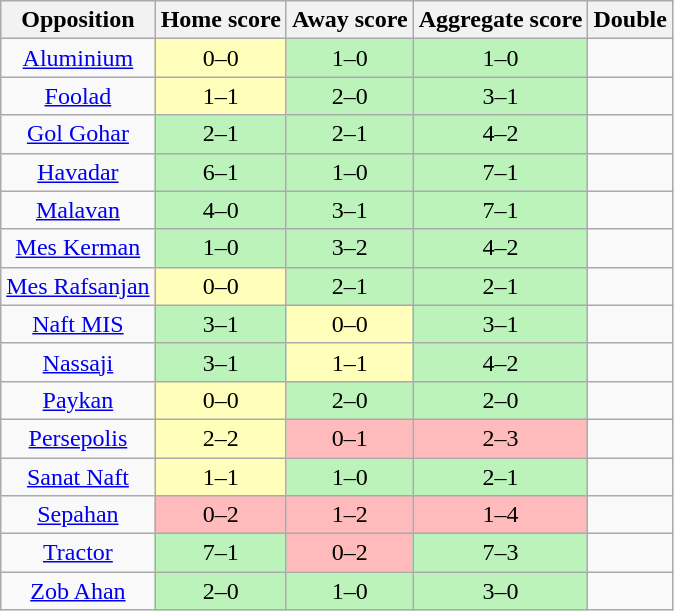<table class="wikitable" style="text-align: center;">
<tr>
<th>Opposition</th>
<th>Home score</th>
<th>Away score</th>
<th>Aggregate score</th>
<th>Double</th>
</tr>
<tr>
<td><a href='#'>Aluminium</a></td>
<td bgcolor=#FFFFBB>0–0</td>
<td bgcolor=#BBF3BB>1–0</td>
<td bgcolor=#BBF3BB>1–0</td>
<td></td>
</tr>
<tr>
<td><a href='#'>Foolad</a></td>
<td bgcolor=#FFFFBB>1–1</td>
<td bgcolor=#BBF3BB>2–0</td>
<td bgcolor=#BBF3BB>3–1</td>
<td></td>
</tr>
<tr>
<td><a href='#'>Gol Gohar</a></td>
<td bgcolor=#BBF3BB>2–1</td>
<td bgcolor=#BBF3BB>2–1</td>
<td bgcolor=#BBF3BB>4–2</td>
<td></td>
</tr>
<tr>
<td><a href='#'>Havadar</a></td>
<td bgcolor=#BBF3BB>6–1</td>
<td bgcolor=#BBF3BB>1–0</td>
<td bgcolor=#BBF3BB>7–1</td>
<td></td>
</tr>
<tr>
<td><a href='#'>Malavan</a></td>
<td bgcolor=#BBF3BB>4–0</td>
<td bgcolor=#BBF3BB>3–1</td>
<td bgcolor=#BBF3BB>7–1</td>
<td></td>
</tr>
<tr>
<td><a href='#'>Mes Kerman</a></td>
<td bgcolor=#BBF3BB>1–0</td>
<td bgcolor=#BBF3BB>3–2</td>
<td bgcolor=#BBF3BB>4–2</td>
<td></td>
</tr>
<tr>
<td><a href='#'>Mes Rafsanjan</a></td>
<td bgcolor=#FFFFBB>0–0</td>
<td bgcolor=#BBF3BB>2–1</td>
<td bgcolor=#BBF3BB>2–1</td>
<td></td>
</tr>
<tr>
<td><a href='#'>Naft MIS</a></td>
<td bgcolor=#BBF3BB>3–1</td>
<td bgcolor=#FFFFBB>0–0</td>
<td bgcolor=#BBF3BB>3–1</td>
<td></td>
</tr>
<tr>
<td><a href='#'>Nassaji</a></td>
<td bgcolor=#BBF3BB>3–1</td>
<td bgcolor=#FFFFBB>1–1</td>
<td bgcolor=#BBF3BB>4–2</td>
<td></td>
</tr>
<tr>
<td><a href='#'>Paykan</a></td>
<td bgcolor=#FFFFBB>0–0</td>
<td bgcolor=#BBF3BB>2–0</td>
<td bgcolor=#BBF3BB>2–0</td>
<td></td>
</tr>
<tr>
<td><a href='#'>Persepolis</a></td>
<td bgcolor=#FFFFBB>2–2</td>
<td bgcolor=#FFBBBB>0–1</td>
<td bgcolor=#FFBBBB>2–3</td>
<td></td>
</tr>
<tr>
<td><a href='#'>Sanat Naft</a></td>
<td bgcolor=#FFFFBB>1–1</td>
<td bgcolor=#BBF3BB>1–0</td>
<td bgcolor=#BBF3BB>2–1</td>
<td></td>
</tr>
<tr>
<td><a href='#'>Sepahan</a></td>
<td bgcolor=#FFBBBB>0–2</td>
<td bgcolor=#FFBBBB>1–2</td>
<td bgcolor=#FFBBBB>1–4</td>
<td></td>
</tr>
<tr>
<td><a href='#'>Tractor</a></td>
<td bgcolor=#BBF3BB>7–1</td>
<td bgcolor=#FFBBBB>0–2</td>
<td bgcolor=#BBF3BB>7–3</td>
<td></td>
</tr>
<tr>
<td><a href='#'>Zob Ahan</a></td>
<td bgcolor=#BBF3BB>2–0</td>
<td bgcolor=#BBF3BB>1–0</td>
<td bgcolor=#BBF3BB>3–0</td>
<td></td>
</tr>
</table>
